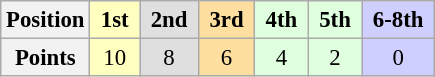<table class="wikitable" style="font-size:95%; text-align:center">
<tr>
<th>Position</th>
<td style="background:#ffffbf;"> <strong>1st</strong> </td>
<td style="background:#dfdfdf;"> <strong>2nd</strong> </td>
<td style="background:#ffdf9f;"> <strong>3rd</strong> </td>
<td style="background:#dfffdf;"> <strong>4th</strong> </td>
<td style="background:#dfffdf;"> <strong>5th</strong> </td>
<td style="background:#CFCFFF;"> <strong>6-8th</strong> </td>
</tr>
<tr>
<th>Points</th>
<td style="background:#ffffbf;">10</td>
<td style="background:#dfdfdf;">8</td>
<td style="background:#ffdf9f;">6</td>
<td style="background:#dfffdf;">4</td>
<td style="background:#dfffdf;">2</td>
<td style="background:#CFCFFF;">0</td>
</tr>
</table>
